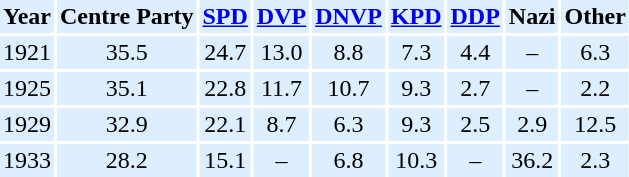<table border="0" class="floatright" style="text-align:center" cellpadding="2">
<tr style="background:#DDEEFF">
<th>Year</th>
<th>Centre Party</th>
<th><a href='#'>SPD</a></th>
<th><a href='#'>DVP</a></th>
<th><a href='#'>DNVP</a></th>
<th><a href='#'>KPD</a></th>
<th><a href='#'>DDP</a></th>
<th>Nazi</th>
<th>Other</th>
</tr>
<tr style="background:#DDEEFF">
<td>1921</td>
<td>35.5</td>
<td>24.7</td>
<td>13.0</td>
<td>8.8</td>
<td>7.3</td>
<td>4.4</td>
<td>–</td>
<td>6.3</td>
</tr>
<tr style="background:#DDEEFF">
<td>1925</td>
<td>35.1</td>
<td>22.8</td>
<td>11.7</td>
<td>10.7</td>
<td>9.3</td>
<td>2.7</td>
<td>–</td>
<td>2.2</td>
</tr>
<tr style="background:#DDEEFF">
<td>1929</td>
<td>32.9</td>
<td>22.1</td>
<td>8.7</td>
<td>6.3</td>
<td>9.3</td>
<td>2.5</td>
<td>2.9</td>
<td>12.5</td>
</tr>
<tr style="background:#DDEEFF">
<td>1933</td>
<td>28.2</td>
<td>15.1</td>
<td>–</td>
<td>6.8</td>
<td>10.3</td>
<td>–</td>
<td>36.2</td>
<td>2.3</td>
</tr>
<tr>
</tr>
</table>
